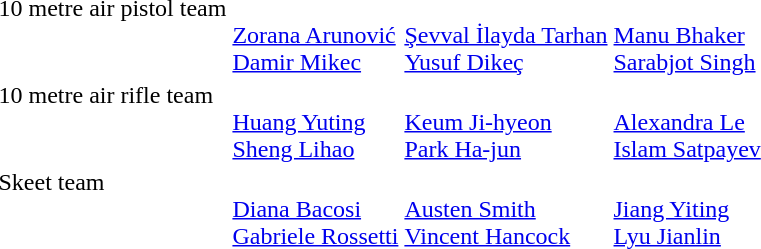<table>
<tr valign="top">
<td>10 metre air pistol team<br></td>
<td><br> <a href='#'>Zorana Arunović</a><br><a href='#'>Damir Mikec</a></td>
<td><br><a href='#'>Şevval İlayda Tarhan</a><br><a href='#'>Yusuf Dikeç</a></td>
<td> <br> <a href='#'>Manu Bhaker</a> <br> <a href='#'>Sarabjot Singh</a></td>
</tr>
<tr valign="top">
<td>10 metre air rifle team<br></td>
<td> <br> <a href='#'>Huang Yuting</a> <br> <a href='#'>Sheng Lihao</a></td>
<td> <br> <a href='#'>Keum Ji-hyeon</a> <br> <a href='#'>Park Ha-jun</a></td>
<td> <br> <a href='#'>Alexandra Le</a> <br> <a href='#'>Islam Satpayev</a></td>
</tr>
<tr valign="top">
<td>Skeet team<br></td>
<td><br><a href='#'>Diana Bacosi</a><br><a href='#'>Gabriele Rossetti</a></td>
<td><br><a href='#'>Austen Smith</a><br><a href='#'>Vincent Hancock</a></td>
<td> <br> <a href='#'>Jiang Yiting</a> <br> <a href='#'>Lyu Jianlin</a></td>
</tr>
</table>
